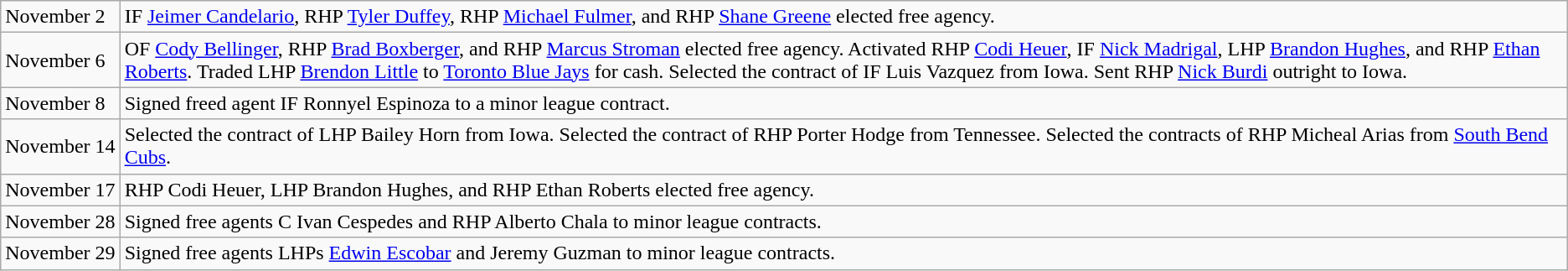<table class="wikitable">
<tr>
<td>November 2</td>
<td>IF <a href='#'>Jeimer Candelario</a>, RHP <a href='#'>Tyler Duffey</a>, RHP <a href='#'>Michael Fulmer</a>, and RHP <a href='#'>Shane Greene</a> elected free agency.</td>
</tr>
<tr>
<td>November 6</td>
<td>OF <a href='#'>Cody Bellinger</a>, RHP <a href='#'>Brad Boxberger</a>, and RHP <a href='#'>Marcus Stroman</a> elected free agency. Activated RHP <a href='#'>Codi Heuer</a>, IF <a href='#'>Nick Madrigal</a>, LHP <a href='#'>Brandon Hughes</a>, and RHP <a href='#'>Ethan Roberts</a>. Traded LHP <a href='#'>Brendon Little</a> to <a href='#'>Toronto Blue Jays</a> for cash. Selected the contract of IF Luis Vazquez from Iowa. Sent RHP <a href='#'>Nick Burdi</a> outright to Iowa.</td>
</tr>
<tr>
<td>November 8</td>
<td>Signed freed agent IF Ronnyel Espinoza to a minor league contract.</td>
</tr>
<tr>
<td>November 14</td>
<td>Selected the contract of LHP Bailey Horn from Iowa. Selected the contract of RHP Porter Hodge from Tennessee. Selected the contracts of RHP Micheal Arias from <a href='#'>South Bend Cubs</a>.</td>
</tr>
<tr>
<td>November 17</td>
<td>RHP Codi Heuer, LHP Brandon Hughes, and RHP Ethan Roberts elected free agency.</td>
</tr>
<tr>
<td>November 28</td>
<td>Signed free agents C Ivan Cespedes and RHP Alberto Chala to minor league contracts.</td>
</tr>
<tr>
<td>November 29</td>
<td>Signed free agents LHPs <a href='#'>Edwin Escobar</a> and Jeremy Guzman to minor league contracts.</td>
</tr>
</table>
